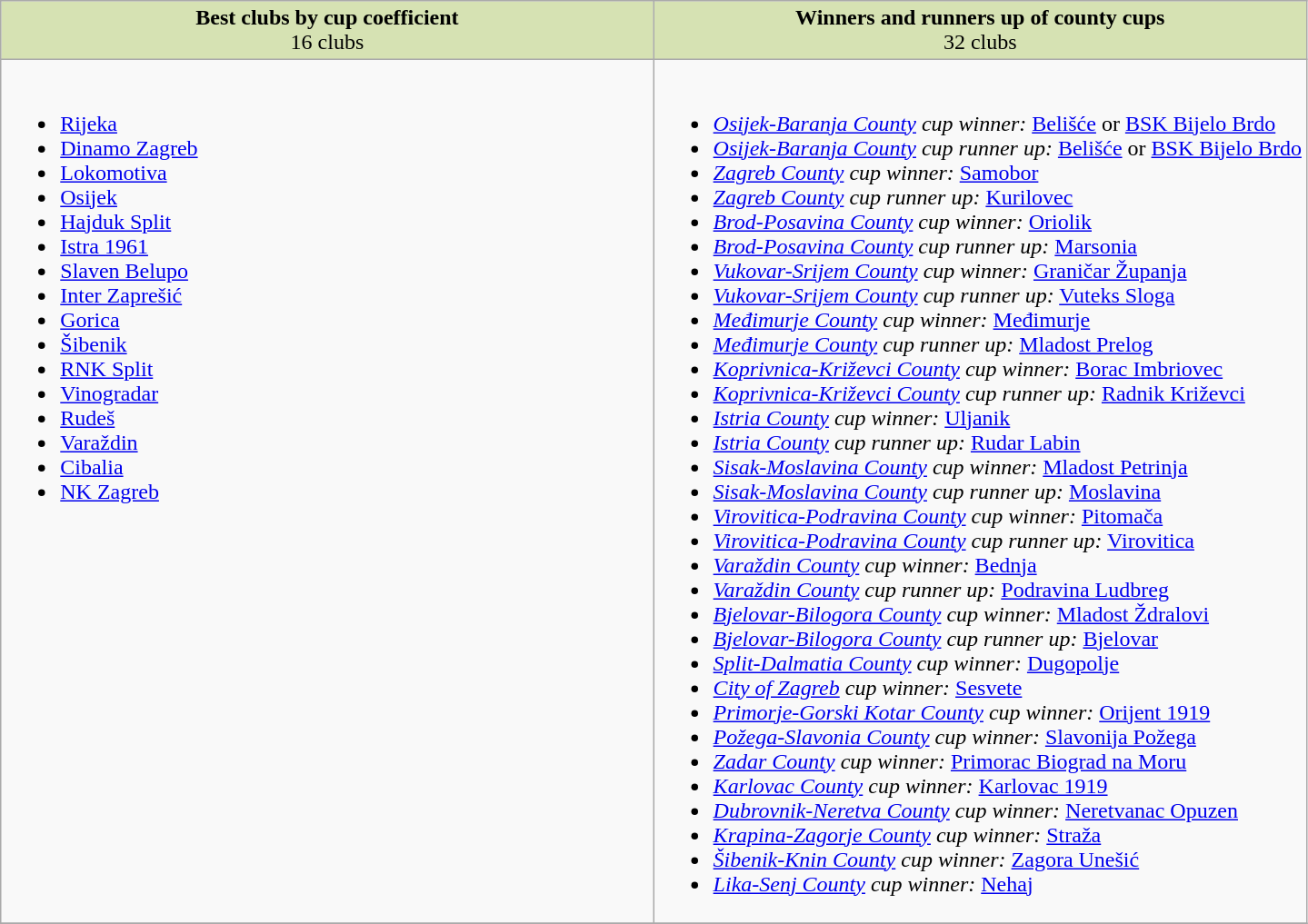<table class="wikitable">
<tr style="vertical-align:top; background:#d6e2b3; text-align:center;">
<td style="width:50%;"><strong>Best clubs by cup coefficient</strong><br>16 clubs</td>
<td style="width:50%;"><strong>Winners and runners up of county cups</strong><br>32 clubs</td>
</tr>
<tr valign="top">
<td><br><ul><li><a href='#'>Rijeka</a></li><li><a href='#'>Dinamo Zagreb</a></li><li><a href='#'>Lokomotiva</a></li><li><a href='#'>Osijek</a></li><li><a href='#'>Hajduk Split</a></li><li><a href='#'>Istra 1961</a></li><li><a href='#'>Slaven Belupo</a></li><li><a href='#'>Inter Zaprešić</a></li><li><a href='#'>Gorica</a></li><li><a href='#'>Šibenik</a></li><li><a href='#'>RNK Split</a></li><li><a href='#'>Vinogradar</a></li><li><a href='#'>Rudeš</a></li><li><a href='#'>Varaždin</a></li><li><a href='#'>Cibalia</a></li><li><a href='#'>NK Zagreb</a></li></ul></td>
<td><br><ul><li><em><a href='#'>Osijek-Baranja County</a> cup winner:</em> <a href='#'>Belišće</a> or <a href='#'>BSK Bijelo Brdo</a></li><li><em><a href='#'>Osijek-Baranja County</a> cup runner up:</em> <a href='#'>Belišće</a> or <a href='#'>BSK Bijelo Brdo</a></li><li><em><a href='#'>Zagreb County</a> cup winner:</em> <a href='#'>Samobor</a></li><li><em><a href='#'>Zagreb County</a> cup runner up:</em> <a href='#'>Kurilovec</a></li><li><em><a href='#'>Brod-Posavina County</a> cup winner:</em> <a href='#'>Oriolik</a></li><li><em><a href='#'>Brod-Posavina County</a> cup runner up:</em> <a href='#'>Marsonia</a></li><li><em><a href='#'>Vukovar-Srijem County</a> cup winner:</em> <a href='#'>Graničar Županja</a></li><li><em><a href='#'>Vukovar-Srijem County</a> cup runner up:</em> <a href='#'>Vuteks Sloga</a></li><li><em><a href='#'>Međimurje County</a> cup winner:</em> <a href='#'>Međimurje</a></li><li><em><a href='#'>Međimurje County</a> cup runner up:</em> <a href='#'>Mladost Prelog</a></li><li><em><a href='#'>Koprivnica-Križevci County</a> cup winner:</em> <a href='#'>Borac Imbriovec</a></li><li><em><a href='#'>Koprivnica-Križevci County</a> cup runner up:</em> <a href='#'>Radnik Križevci</a></li><li><em><a href='#'>Istria County</a> cup winner:</em> <a href='#'>Uljanik</a></li><li><em><a href='#'>Istria County</a> cup runner up:</em> <a href='#'>Rudar Labin</a></li><li><em><a href='#'>Sisak-Moslavina County</a> cup winner:</em> <a href='#'>Mladost Petrinja</a></li><li><em><a href='#'>Sisak-Moslavina County</a> cup runner up:</em> <a href='#'>Moslavina</a></li><li><em><a href='#'>Virovitica-Podravina County</a> cup winner:</em> <a href='#'>Pitomača</a></li><li><em><a href='#'>Virovitica-Podravina County</a> cup runner up:</em> <a href='#'>Virovitica</a></li><li><em><a href='#'>Varaždin County</a> cup winner:</em> <a href='#'>Bednja</a></li><li><em><a href='#'>Varaždin County</a> cup runner up:</em> <a href='#'>Podravina Ludbreg</a></li><li><em><a href='#'>Bjelovar-Bilogora County</a> cup winner:</em> <a href='#'>Mladost Ždralovi</a></li><li><em><a href='#'>Bjelovar-Bilogora County</a> cup runner up:</em> <a href='#'>Bjelovar</a></li><li><em><a href='#'>Split-Dalmatia County</a> cup winner:</em> <a href='#'>Dugopolje</a></li><li><em><a href='#'>City of Zagreb</a> cup winner:</em> <a href='#'>Sesvete</a></li><li><em><a href='#'>Primorje-Gorski Kotar County</a> cup winner:</em> <a href='#'>Orijent 1919</a></li><li><em><a href='#'>Požega-Slavonia County</a> cup winner:</em> <a href='#'>Slavonija Požega</a></li><li><em><a href='#'>Zadar County</a> cup winner:</em> <a href='#'>Primorac Biograd na Moru</a></li><li><em><a href='#'>Karlovac County</a> cup winner:</em> <a href='#'>Karlovac 1919</a></li><li><em><a href='#'>Dubrovnik-Neretva County</a> cup winner:</em> <a href='#'>Neretvanac Opuzen</a></li><li><em><a href='#'>Krapina-Zagorje County</a> cup winner:</em> <a href='#'>Straža</a></li><li><em><a href='#'>Šibenik-Knin County</a> cup winner:</em> <a href='#'>Zagora Unešić</a></li><li><em><a href='#'>Lika-Senj County</a> cup winner:</em> <a href='#'>Nehaj</a></li></ul></td>
</tr>
<tr>
</tr>
</table>
